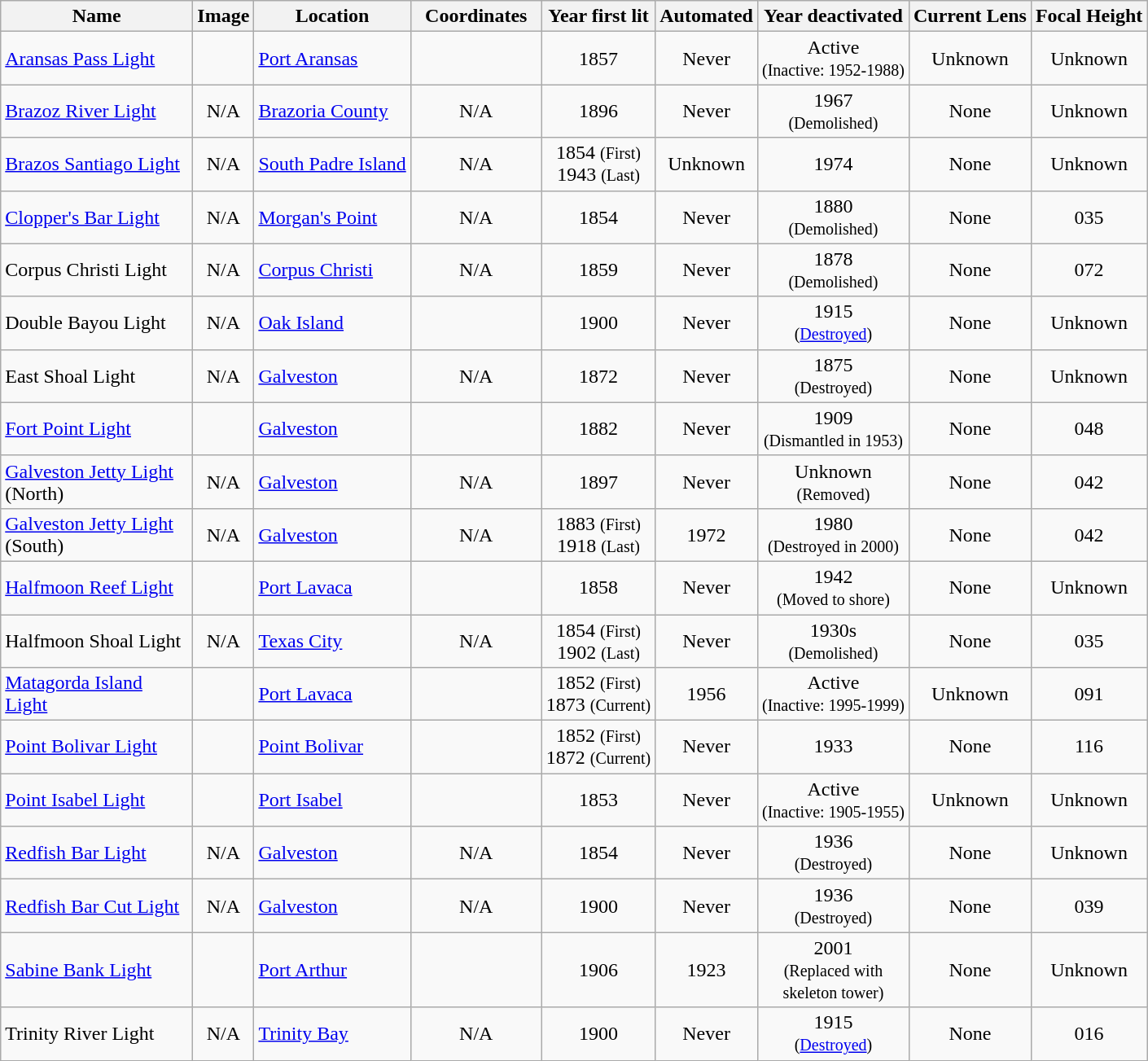<table class="wikitable sortable">
<tr>
<th style="width:150px;">Name</th>
<th scope="col" class="unsortable">Image</th>
<th>Location</th>
<th style="width:100px;">Coordinates</th>
<th>Year first lit</th>
<th>Automated</th>
<th>Year deactivated</th>
<th>Current Lens</th>
<th>Focal Height</th>
</tr>
<tr>
<td><a href='#'>Aransas Pass Light</a></td>
<td></td>
<td><a href='#'>Port Aransas</a></td>
<td></td>
<td style="text-align: center;">1857</td>
<td style="text-align: center;">Never</td>
<td style="text-align: center;">Active<br><small>(Inactive: 1952-1988)</small></td>
<td style="text-align: center;">Unknown</td>
<td style="text-align: center;">Unknown</td>
</tr>
<tr>
<td><a href='#'>Brazoz River Light</a></td>
<td style="text-align: center;">N/A</td>
<td><a href='#'>Brazoria County</a></td>
<td style="text-align: center;">N/A</td>
<td style="text-align: center;">1896</td>
<td style="text-align: center;">Never</td>
<td style="text-align: center;">1967<br><small>(Demolished)</small></td>
<td style="text-align: center;">None</td>
<td style="text-align: center;">Unknown</td>
</tr>
<tr>
<td><a href='#'>Brazos Santiago Light</a></td>
<td style="text-align: center;">N/A</td>
<td><a href='#'>South Padre Island</a></td>
<td style="text-align: center;">N/A</td>
<td style="text-align: center;">1854 <small>(First)</small><br> 1943 <small>(Last)</small></td>
<td style="text-align: center;">Unknown</td>
<td style="text-align: center;">1974</td>
<td style="text-align: center;">None</td>
<td style="text-align: center;">Unknown</td>
</tr>
<tr>
<td><a href='#'>Clopper's Bar Light</a></td>
<td style="text-align: center;">N/A</td>
<td><a href='#'>Morgan's Point</a></td>
<td style="text-align: center;">N/A</td>
<td style="text-align: center;">1854</td>
<td style="text-align: center;">Never</td>
<td style="text-align: center;">1880<br><small>(Demolished)</small></td>
<td style="text-align: center;">None</td>
<td style="text-align: center;"><span>035</span> </td>
</tr>
<tr>
<td>Corpus Christi Light</td>
<td style="text-align: center;">N/A</td>
<td><a href='#'>Corpus Christi</a></td>
<td style="text-align: center;">N/A</td>
<td style="text-align: center;">1859</td>
<td style="text-align: center;">Never</td>
<td style="text-align: center;">1878<br><small>(Demolished)</small></td>
<td style="text-align: center;">None</td>
<td style="text-align: center;"><span>072</span> </td>
</tr>
<tr>
<td>Double Bayou Light</td>
<td style="text-align: center;">N/A</td>
<td><a href='#'>Oak Island</a></td>
<td></td>
<td style="text-align: center;">1900</td>
<td style="text-align: center;">Never</td>
<td style="text-align: center;">1915<br><small>(<a href='#'>Destroyed</a>)</small></td>
<td style="text-align: center;">None</td>
<td style="text-align: center;">Unknown</td>
</tr>
<tr>
<td>East Shoal Light</td>
<td style="text-align: center;">N/A</td>
<td><a href='#'>Galveston</a></td>
<td style="text-align: center;">N/A</td>
<td style="text-align: center;">1872</td>
<td style="text-align: center;">Never</td>
<td style="text-align: center;">1875<br><small>(Destroyed)</small></td>
<td style="text-align: center;">None</td>
<td style="text-align: center;">Unknown</td>
</tr>
<tr>
<td><a href='#'>Fort Point Light</a></td>
<td></td>
<td><a href='#'>Galveston</a></td>
<td></td>
<td style="text-align: center;">1882</td>
<td style="text-align: center;">Never</td>
<td style="text-align: center;">1909<br><small>(Dismantled in 1953)</small></td>
<td style="text-align: center;">None</td>
<td style="text-align: center;"><span>048</span> </td>
</tr>
<tr>
<td><a href='#'>Galveston Jetty Light</a><br>(North)</td>
<td style="text-align: center;">N/A</td>
<td><a href='#'>Galveston</a></td>
<td style="text-align: center;">N/A</td>
<td style="text-align: center;">1897</td>
<td style="text-align: center;">Never</td>
<td style="text-align: center;">Unknown<br><small>(Removed)</small></td>
<td style="text-align: center;">None</td>
<td style="text-align: center;"><span>042</span> </td>
</tr>
<tr>
<td><a href='#'>Galveston Jetty Light</a><br>(South)</td>
<td style="text-align: center;">N/A</td>
<td><a href='#'>Galveston</a></td>
<td style="text-align: center;">N/A</td>
<td style="text-align: center;">1883 <small>(First)</small><br> 1918 <small>(Last)</small></td>
<td style="text-align: center;">1972</td>
<td style="text-align: center;">1980<br><small>(Destroyed in 2000)</small></td>
<td style="text-align: center;">None</td>
<td style="text-align: center;"><span>042</span> </td>
</tr>
<tr>
<td><a href='#'>Halfmoon Reef Light</a></td>
<td></td>
<td><a href='#'>Port Lavaca</a></td>
<td></td>
<td style="text-align: center;">1858</td>
<td style="text-align: center;">Never</td>
<td style="text-align: center;">1942<br><small>(Moved to shore)</small></td>
<td style="text-align: center;">None</td>
<td style="text-align: center;">Unknown</td>
</tr>
<tr>
<td>Halfmoon Shoal Light</td>
<td style="text-align: center;">N/A</td>
<td><a href='#'>Texas City</a></td>
<td style="text-align: center;">N/A</td>
<td style="text-align: center;">1854 <small>(First)</small><br> 1902 <small>(Last)</small></td>
<td style="text-align: center;">Never</td>
<td style="text-align: center;">1930s<br><small>(Demolished)</small></td>
<td style="text-align: center;">None</td>
<td style="text-align: center;"><span>035</span> </td>
</tr>
<tr>
<td><a href='#'>Matagorda Island Light</a></td>
<td></td>
<td><a href='#'>Port Lavaca</a></td>
<td></td>
<td style="text-align: center;">1852 <small>(First)</small><br> 1873 <small>(Current)</small></td>
<td style="text-align: center;">1956</td>
<td style="text-align: center;">Active<br><small>(Inactive: 1995-1999)</small></td>
<td style="text-align: center;">Unknown</td>
<td style="text-align: center;"><span>091</span> </td>
</tr>
<tr>
<td><a href='#'>Point Bolivar Light</a></td>
<td></td>
<td><a href='#'>Point Bolivar</a></td>
<td></td>
<td style="text-align: center;">1852 <small>(First)</small><br> 1872 <small>(Current)</small></td>
<td style="text-align: center;">Never</td>
<td style="text-align: center;">1933</td>
<td style="text-align: center;">None</td>
<td style="text-align: center;"><span>116</span> </td>
</tr>
<tr>
<td><a href='#'>Point Isabel Light</a></td>
<td></td>
<td><a href='#'>Port Isabel</a></td>
<td></td>
<td style="text-align: center;">1853</td>
<td style="text-align: center;">Never</td>
<td style="text-align: center;">Active<br><small>(Inactive: 1905-1955)</small></td>
<td style="text-align: center;">Unknown</td>
<td style="text-align: center;">Unknown</td>
</tr>
<tr>
<td><a href='#'>Redfish Bar Light</a></td>
<td style="text-align: center;">N/A</td>
<td><a href='#'>Galveston</a></td>
<td style="text-align: center;">N/A</td>
<td style="text-align: center;">1854</td>
<td style="text-align: center;">Never</td>
<td style="text-align: center;">1936<br><small>(Destroyed)</small></td>
<td style="text-align: center;">None</td>
<td style="text-align: center;">Unknown</td>
</tr>
<tr>
<td><a href='#'>Redfish Bar Cut Light</a></td>
<td style="text-align: center;">N/A</td>
<td><a href='#'>Galveston</a></td>
<td style="text-align: center;">N/A</td>
<td style="text-align: center;">1900</td>
<td style="text-align: center;">Never</td>
<td style="text-align: center;">1936<br><small>(Destroyed)</small></td>
<td style="text-align: center;">None</td>
<td style="text-align: center;"><span>039</span> </td>
</tr>
<tr>
<td><a href='#'>Sabine Bank Light</a></td>
<td></td>
<td><a href='#'>Port Arthur</a></td>
<td></td>
<td style="text-align: center;">1906</td>
<td style="text-align: center;">1923</td>
<td style="text-align: center;">2001<br><small>(Replaced with<br>skeleton tower)</small></td>
<td style="text-align: center;">None</td>
<td style="text-align: center;">Unknown</td>
</tr>
<tr>
<td>Trinity River Light</td>
<td style="text-align: center;">N/A</td>
<td><a href='#'>Trinity Bay</a></td>
<td style="text-align: center;">N/A</td>
<td style="text-align: center;">1900</td>
<td style="text-align: center;">Never</td>
<td style="text-align: center;">1915 <br><small>(<a href='#'>Destroyed</a>)</small></td>
<td style="text-align: center;">None</td>
<td style="text-align: center;"><span>016</span> </td>
</tr>
</table>
